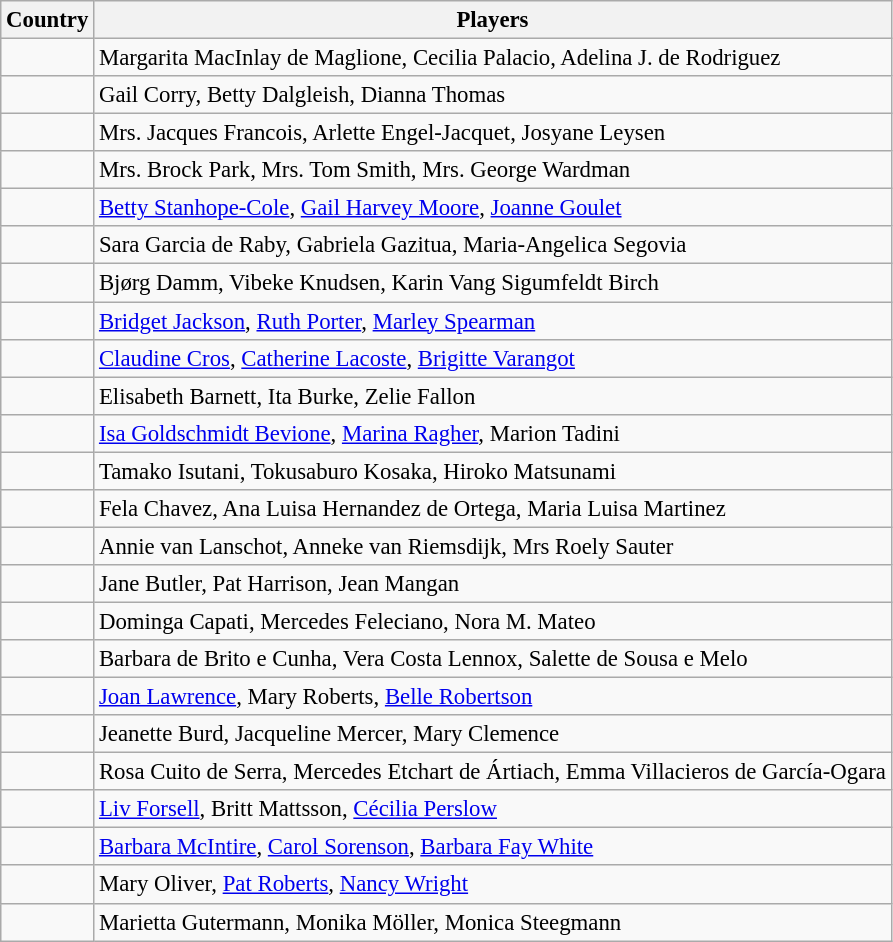<table class="wikitable" style="font-size:95%;">
<tr>
<th>Country</th>
<th>Players</th>
</tr>
<tr>
<td></td>
<td>Margarita MacInlay de Maglione, Cecilia Palacio, Adelina J. de Rodriguez</td>
</tr>
<tr>
<td></td>
<td>Gail Corry, Betty Dalgleish, Dianna Thomas</td>
</tr>
<tr>
<td></td>
<td>Mrs. Jacques Francois, Arlette Engel-Jacquet, Josyane Leysen</td>
</tr>
<tr>
<td></td>
<td>Mrs. Brock Park, Mrs. Tom Smith, Mrs. George Wardman</td>
</tr>
<tr>
<td></td>
<td><a href='#'>Betty Stanhope-Cole</a>, <a href='#'>Gail Harvey Moore</a>, <a href='#'>Joanne Goulet</a></td>
</tr>
<tr>
<td></td>
<td>Sara Garcia de Raby, Gabriela Gazitua, Maria-Angelica Segovia</td>
</tr>
<tr>
<td></td>
<td>Bjørg Damm, Vibeke Knudsen, Karin Vang Sigumfeldt Birch</td>
</tr>
<tr>
<td></td>
<td><a href='#'>Bridget Jackson</a>, <a href='#'>Ruth Porter</a>, <a href='#'>Marley Spearman</a></td>
</tr>
<tr>
<td></td>
<td><a href='#'>Claudine Cros</a>, <a href='#'>Catherine Lacoste</a>, <a href='#'>Brigitte Varangot</a></td>
</tr>
<tr>
<td></td>
<td>Elisabeth Barnett, Ita Burke, Zelie Fallon</td>
</tr>
<tr>
<td></td>
<td><a href='#'>Isa Goldschmidt Bevione</a>, <a href='#'>Marina Ragher</a>, Marion Tadini</td>
</tr>
<tr>
<td></td>
<td>Tamako Isutani, Tokusaburo Kosaka, Hiroko Matsunami</td>
</tr>
<tr>
<td></td>
<td>Fela Chavez, Ana Luisa Hernandez de Ortega, Maria Luisa Martinez</td>
</tr>
<tr>
<td></td>
<td>Annie van Lanschot, Anneke van Riemsdijk, Mrs Roely Sauter</td>
</tr>
<tr>
<td></td>
<td>Jane Butler, Pat Harrison, Jean Mangan</td>
</tr>
<tr>
<td></td>
<td>Dominga Capati, Mercedes Feleciano, Nora M. Mateo</td>
</tr>
<tr>
<td></td>
<td>Barbara de Brito e Cunha, Vera Costa Lennox, Salette de Sousa e Melo</td>
</tr>
<tr>
<td></td>
<td><a href='#'>Joan Lawrence</a>, Mary Roberts, <a href='#'>Belle Robertson</a></td>
</tr>
<tr>
<td></td>
<td>Jeanette Burd, Jacqueline Mercer, Mary Clemence</td>
</tr>
<tr>
<td></td>
<td>Rosa Cuito de Serra, Mercedes Etchart de Ártiach, Emma Villacieros de García-Ogara</td>
</tr>
<tr>
<td></td>
<td><a href='#'>Liv Forsell</a>, Britt Mattsson, <a href='#'>Cécilia Perslow</a></td>
</tr>
<tr>
<td></td>
<td><a href='#'>Barbara McIntire</a>, <a href='#'>Carol Sorenson</a>, <a href='#'>Barbara Fay White</a></td>
</tr>
<tr>
<td></td>
<td>Mary Oliver, <a href='#'>Pat Roberts</a>, <a href='#'>Nancy Wright</a></td>
</tr>
<tr>
<td></td>
<td>Marietta Gutermann, Monika Möller, Monica Steegmann</td>
</tr>
</table>
